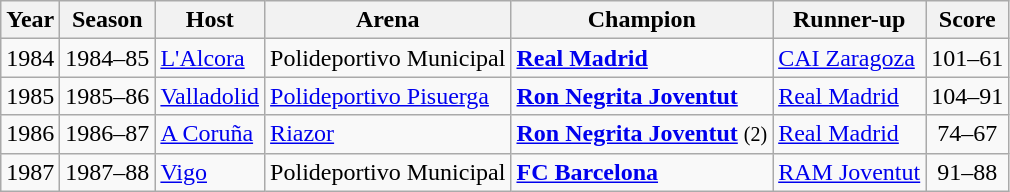<table class="wikitable">
<tr>
<th>Year</th>
<th>Season</th>
<th>Host</th>
<th>Arena</th>
<th>Champion</th>
<th>Runner-up</th>
<th>Score</th>
</tr>
<tr>
<td style="text-align:center">1984</td>
<td style="text-align:center">1984–85</td>
<td><a href='#'>L'Alcora</a></td>
<td>Polideportivo Municipal</td>
<td><strong><a href='#'>Real Madrid</a></strong></td>
<td><a href='#'>CAI Zaragoza</a></td>
<td style="text-align:center">101–61</td>
</tr>
<tr>
<td style="text-align:center">1985</td>
<td style="text-align:center">1985–86</td>
<td><a href='#'>Valladolid</a></td>
<td><a href='#'>Polideportivo Pisuerga</a></td>
<td><strong><a href='#'>Ron Negrita Joventut</a></strong></td>
<td><a href='#'>Real Madrid</a></td>
<td style="text-align:center">104–91</td>
</tr>
<tr>
<td style="text-align:center">1986</td>
<td style="text-align:center">1986–87</td>
<td><a href='#'>A Coruña</a></td>
<td><a href='#'>Riazor</a></td>
<td><strong><a href='#'>Ron Negrita Joventut</a></strong> <small>(2)</small></td>
<td><a href='#'>Real Madrid</a></td>
<td style="text-align:center">74–67</td>
</tr>
<tr>
<td style="text-align:center">1987</td>
<td style="text-align:center">1987–88</td>
<td><a href='#'>Vigo</a></td>
<td>Polideportivo Municipal</td>
<td><strong><a href='#'>FC Barcelona</a></strong></td>
<td><a href='#'>RAM Joventut</a></td>
<td style="text-align:center">91–88</td>
</tr>
</table>
